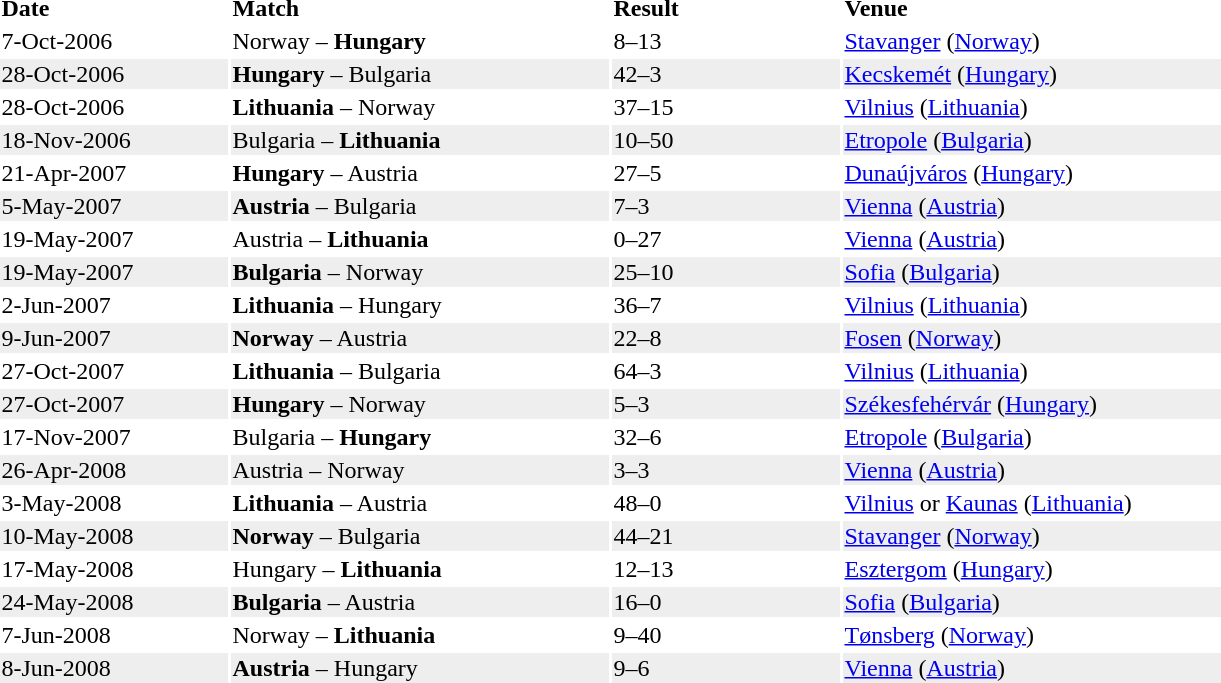<table>
<tr>
<td width="150"><strong>Date</strong></td>
<td width="250"><strong>Match</strong></td>
<td width="150"><strong>Result</strong></td>
<td width="250"><strong>Venue</strong></td>
</tr>
<tr>
<td>7-Oct-2006</td>
<td>Norway – <strong>Hungary</strong></td>
<td>8–13</td>
<td><a href='#'>Stavanger</a> (<a href='#'>Norway</a>)</td>
</tr>
<tr bgcolor=#eeeeee>
<td>28-Oct-2006</td>
<td><strong> Hungary </strong> – Bulgaria</td>
<td>42–3</td>
<td><a href='#'>Kecskemét</a> (<a href='#'>Hungary</a>)</td>
</tr>
<tr>
<td>28-Oct-2006</td>
<td><strong>Lithuania</strong> – Norway</td>
<td>37–15</td>
<td><a href='#'>Vilnius</a> (<a href='#'>Lithuania</a>)</td>
</tr>
<tr bgcolor=#eeeeee>
<td>18-Nov-2006</td>
<td>Bulgaria – <strong>Lithuania</strong></td>
<td>10–50</td>
<td><a href='#'>Etropole</a> (<a href='#'>Bulgaria</a>)</td>
</tr>
<tr>
<td>21-Apr-2007</td>
<td><strong>Hungary</strong> – Austria</td>
<td>27–5</td>
<td><a href='#'>Dunaújváros</a> (<a href='#'>Hungary</a>)</td>
</tr>
<tr bgcolor=#eeeeee>
<td>5-May-2007</td>
<td><strong>Austria</strong> – Bulgaria</td>
<td>7–3</td>
<td><a href='#'>Vienna</a> (<a href='#'>Austria</a>)</td>
</tr>
<tr>
<td>19-May-2007</td>
<td>Austria – <strong>Lithuania</strong></td>
<td>0–27</td>
<td><a href='#'>Vienna</a> (<a href='#'>Austria</a>)</td>
</tr>
<tr bgcolor=#eeeeee>
<td>19-May-2007</td>
<td><strong>Bulgaria</strong> – Norway</td>
<td>25–10</td>
<td><a href='#'>Sofia</a> (<a href='#'>Bulgaria</a>)</td>
</tr>
<tr>
<td>2-Jun-2007</td>
<td><strong>Lithuania</strong> – Hungary</td>
<td>36–7</td>
<td><a href='#'>Vilnius</a> (<a href='#'>Lithuania</a>)</td>
</tr>
<tr bgcolor=#eeeeee>
<td>9-Jun-2007</td>
<td><strong>Norway</strong> – Austria</td>
<td>22–8</td>
<td><a href='#'>Fosen</a> (<a href='#'>Norway</a>)</td>
</tr>
<tr>
<td>27-Oct-2007</td>
<td><strong>Lithuania</strong> – Bulgaria</td>
<td>64–3</td>
<td><a href='#'>Vilnius</a> (<a href='#'>Lithuania</a>)</td>
</tr>
<tr bgcolor=#eeeeee>
<td>27-Oct-2007</td>
<td><strong>Hungary</strong> – Norway</td>
<td>5–3</td>
<td><a href='#'>Székesfehérvár</a> (<a href='#'>Hungary</a>)</td>
</tr>
<tr>
<td>17-Nov-2007</td>
<td>Bulgaria – <strong>Hungary</strong></td>
<td>32–6</td>
<td><a href='#'>Etropole</a> (<a href='#'>Bulgaria</a>)</td>
</tr>
<tr bgcolor=#eeeeee>
<td>26-Apr-2008</td>
<td>Austria – Norway</td>
<td>3–3</td>
<td><a href='#'>Vienna</a> (<a href='#'>Austria</a>)</td>
</tr>
<tr>
<td>3-May-2008</td>
<td><strong>Lithuania</strong> – Austria</td>
<td>48–0</td>
<td><a href='#'>Vilnius</a> or <a href='#'>Kaunas</a> (<a href='#'>Lithuania</a>)</td>
</tr>
<tr bgcolor=#eeeeee>
<td>10-May-2008</td>
<td><strong>Norway</strong> – Bulgaria</td>
<td>44–21</td>
<td><a href='#'>Stavanger</a> (<a href='#'>Norway</a>)</td>
</tr>
<tr>
<td>17-May-2008</td>
<td>Hungary – <strong>Lithuania</strong></td>
<td>12–13</td>
<td><a href='#'>Esztergom</a> (<a href='#'>Hungary</a>)</td>
</tr>
<tr bgcolor=#eeeeee>
<td>24-May-2008</td>
<td><strong>Bulgaria</strong> – Austria</td>
<td>16–0</td>
<td><a href='#'>Sofia</a> (<a href='#'>Bulgaria</a>)</td>
</tr>
<tr>
<td>7-Jun-2008</td>
<td>Norway – <strong>Lithuania</strong></td>
<td>9–40</td>
<td><a href='#'>Tønsberg</a> (<a href='#'>Norway</a>)</td>
</tr>
<tr bgcolor=#eeeeee>
<td>8-Jun-2008</td>
<td><strong>Austria</strong> – Hungary</td>
<td>9–6</td>
<td><a href='#'>Vienna</a> (<a href='#'>Austria</a>)</td>
</tr>
</table>
